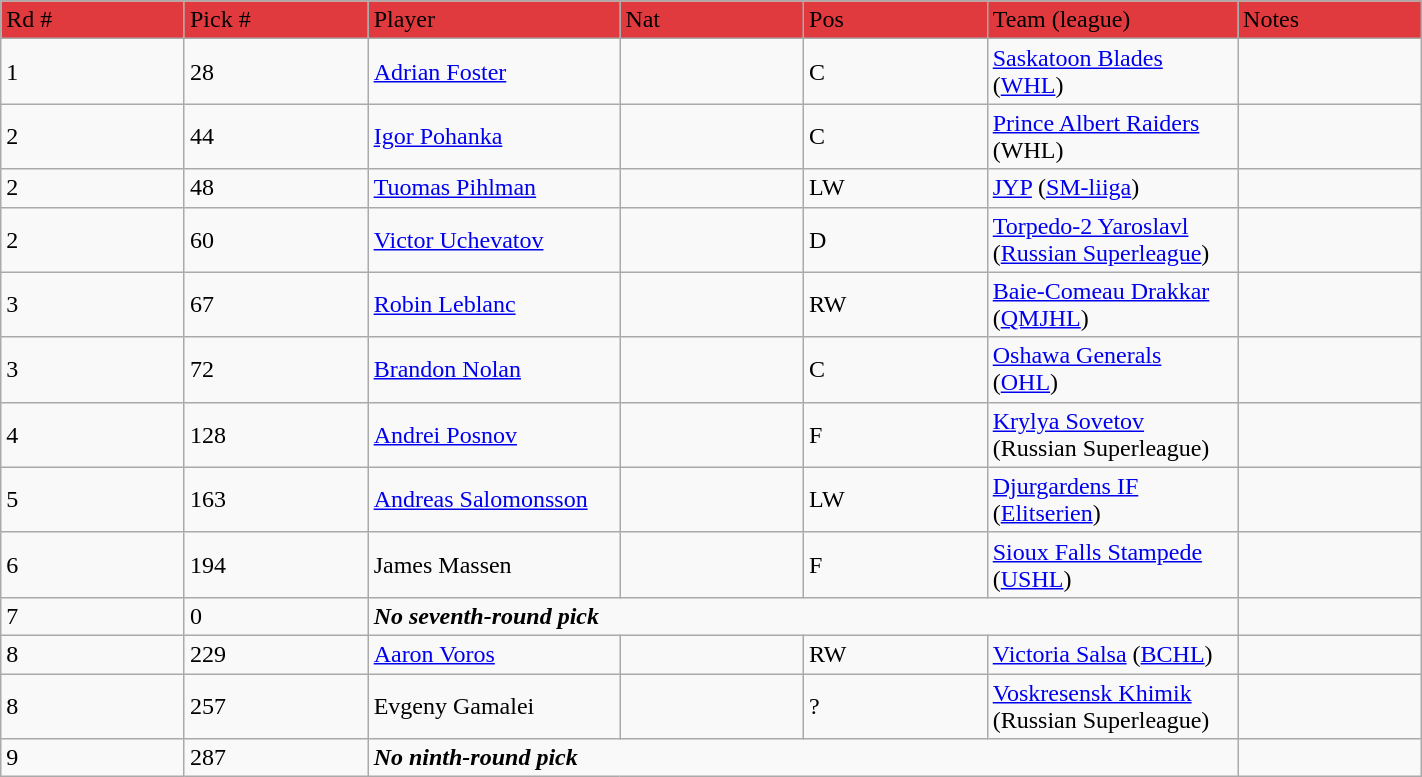<table class="wikitable" style="width: 75%">
<tr>
<td width="5%"; bgcolor="#E13A3E">Rd #</td>
<td width="5%"; bgcolor="#E13A3E">Pick #</td>
<td width="5%"; bgcolor="#E13A3E">Player</td>
<td width="5%"; bgcolor="#E13A3E">Nat</td>
<td width="5%"; bgcolor="#E13A3E">Pos</td>
<td width="5%"; bgcolor="#E13A3E">Team (league)</td>
<td width="5%"; bgcolor="#E13A3E">Notes</td>
</tr>
<tr>
<td>1</td>
<td>28</td>
<td><a href='#'>Adrian Foster</a></td>
<td></td>
<td>C</td>
<td><a href='#'>Saskatoon Blades</a> (<a href='#'>WHL</a>)</td>
<td></td>
</tr>
<tr>
<td>2</td>
<td>44</td>
<td><a href='#'>Igor Pohanka</a></td>
<td></td>
<td>C</td>
<td><a href='#'>Prince Albert Raiders</a> (WHL)</td>
<td></td>
</tr>
<tr>
<td>2</td>
<td>48</td>
<td><a href='#'>Tuomas Pihlman</a></td>
<td></td>
<td>LW</td>
<td><a href='#'>JYP</a> (<a href='#'>SM-liiga</a>)</td>
<td></td>
</tr>
<tr>
<td>2</td>
<td>60</td>
<td><a href='#'>Victor Uchevatov</a></td>
<td></td>
<td>D</td>
<td><a href='#'>Torpedo-2 Yaroslavl</a> (<a href='#'>Russian Superleague</a>)</td>
<td></td>
</tr>
<tr>
<td>3</td>
<td>67</td>
<td><a href='#'>Robin Leblanc</a></td>
<td></td>
<td>RW</td>
<td><a href='#'>Baie-Comeau Drakkar</a> (<a href='#'>QMJHL</a>)</td>
<td></td>
</tr>
<tr>
<td>3</td>
<td>72</td>
<td><a href='#'>Brandon Nolan</a></td>
<td></td>
<td>C</td>
<td><a href='#'>Oshawa Generals</a> (<a href='#'>OHL</a>)</td>
<td></td>
</tr>
<tr>
<td>4</td>
<td>128</td>
<td><a href='#'>Andrei Posnov</a></td>
<td></td>
<td>F</td>
<td><a href='#'>Krylya Sovetov</a> (Russian Superleague)</td>
<td></td>
</tr>
<tr>
<td>5</td>
<td>163</td>
<td><a href='#'>Andreas Salomonsson</a></td>
<td></td>
<td>LW</td>
<td><a href='#'>Djurgardens IF</a> (<a href='#'>Elitserien</a>)</td>
<td></td>
</tr>
<tr>
<td>6</td>
<td>194</td>
<td>James Massen</td>
<td></td>
<td>F</td>
<td><a href='#'>Sioux Falls Stampede</a> (<a href='#'>USHL</a>)</td>
<td></td>
</tr>
<tr>
<td>7</td>
<td>0</td>
<td colspan="4"><strong><em>No seventh-round pick</em></strong></td>
<td></td>
</tr>
<tr>
<td>8</td>
<td>229</td>
<td><a href='#'>Aaron Voros</a></td>
<td></td>
<td>RW</td>
<td><a href='#'>Victoria Salsa</a> (<a href='#'>BCHL</a>)</td>
<td></td>
</tr>
<tr>
<td>8</td>
<td>257</td>
<td>Evgeny Gamalei</td>
<td></td>
<td>?</td>
<td><a href='#'>Voskresensk Khimik</a> (Russian Superleague)</td>
<td></td>
</tr>
<tr>
<td>9</td>
<td>287</td>
<td colspan="4"><strong><em>No ninth-round pick</em></strong></td>
<td></td>
</tr>
</table>
